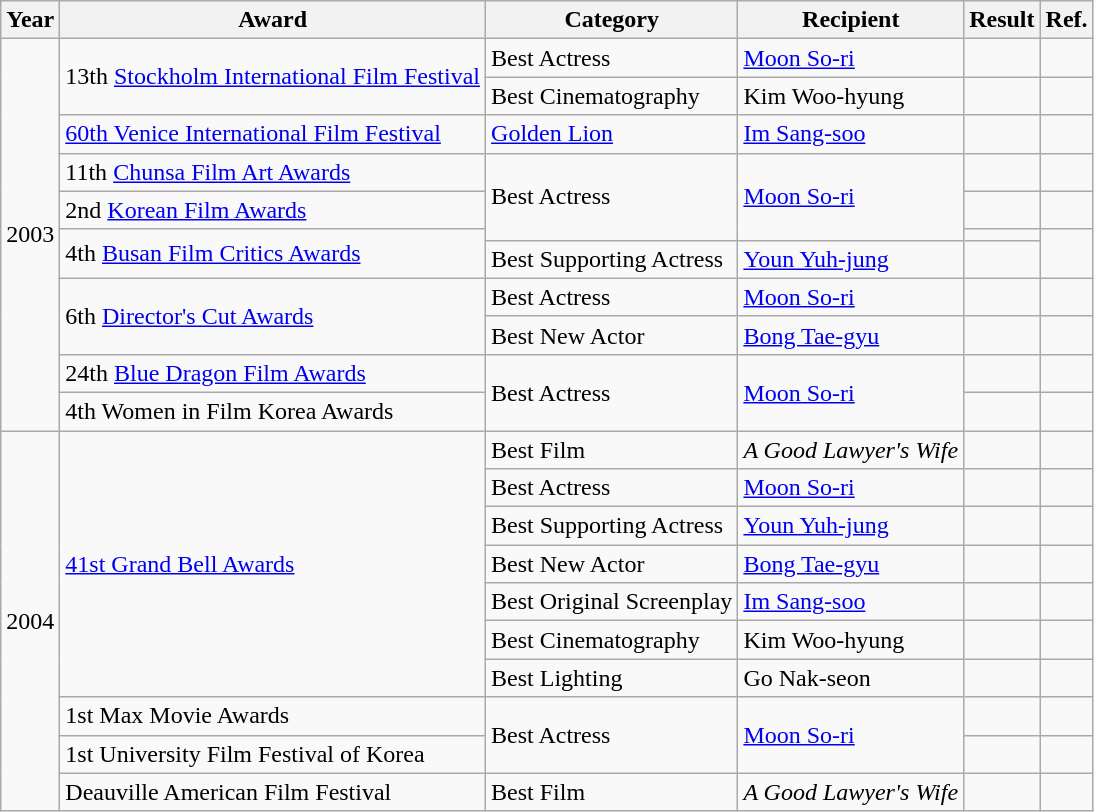<table class="wikitable sortable">
<tr>
<th>Year</th>
<th>Award</th>
<th>Category</th>
<th>Recipient</th>
<th>Result</th>
<th>Ref.</th>
</tr>
<tr>
<td rowspan="11">2003</td>
<td rowspan="2">13th <a href='#'>Stockholm International Film Festival</a></td>
<td>Best Actress</td>
<td><a href='#'>Moon So-ri</a></td>
<td></td>
<td></td>
</tr>
<tr>
<td>Best Cinematography</td>
<td>Kim Woo-hyung</td>
<td></td>
<td></td>
</tr>
<tr>
<td><a href='#'>60th Venice International Film Festival</a></td>
<td><a href='#'>Golden Lion</a></td>
<td><a href='#'>Im Sang-soo</a></td>
<td></td>
<td></td>
</tr>
<tr>
<td>11th <a href='#'>Chunsa Film Art Awards</a></td>
<td rowspan="3">Best Actress</td>
<td rowspan="3"><a href='#'>Moon So-ri</a></td>
<td></td>
<td></td>
</tr>
<tr>
<td>2nd <a href='#'>Korean Film Awards</a></td>
<td></td>
<td></td>
</tr>
<tr>
<td rowspan="2">4th <a href='#'>Busan Film Critics Awards</a></td>
<td></td>
<td rowspan="2"></td>
</tr>
<tr>
<td>Best Supporting Actress</td>
<td><a href='#'>Youn Yuh-jung</a></td>
<td></td>
</tr>
<tr>
<td rowspan="2">6th <a href='#'>Director's Cut Awards</a></td>
<td>Best Actress</td>
<td><a href='#'>Moon So-ri</a></td>
<td></td>
<td></td>
</tr>
<tr>
<td>Best New Actor</td>
<td><a href='#'>Bong Tae-gyu</a></td>
<td></td>
<td></td>
</tr>
<tr>
<td>24th <a href='#'>Blue Dragon Film Awards</a></td>
<td rowspan="2">Best Actress</td>
<td rowspan="2"><a href='#'>Moon So-ri</a></td>
<td></td>
<td></td>
</tr>
<tr>
<td>4th Women in Film Korea Awards</td>
<td></td>
<td></td>
</tr>
<tr>
<td rowspan="10">2004</td>
<td rowspan="7"><a href='#'>41st Grand Bell Awards</a></td>
<td>Best Film</td>
<td><em>A Good Lawyer's Wife</em></td>
<td></td>
<td></td>
</tr>
<tr>
<td>Best Actress</td>
<td><a href='#'>Moon So-ri</a></td>
<td></td>
<td></td>
</tr>
<tr>
<td>Best Supporting Actress</td>
<td><a href='#'>Youn Yuh-jung</a></td>
<td></td>
<td></td>
</tr>
<tr>
<td>Best New Actor</td>
<td><a href='#'>Bong Tae-gyu</a></td>
<td></td>
<td></td>
</tr>
<tr>
<td>Best Original Screenplay</td>
<td><a href='#'>Im Sang-soo</a></td>
<td></td>
<td></td>
</tr>
<tr>
<td>Best Cinematography</td>
<td>Kim Woo-hyung</td>
<td></td>
<td></td>
</tr>
<tr>
<td>Best Lighting</td>
<td>Go Nak-seon</td>
<td></td>
<td></td>
</tr>
<tr>
<td>1st Max Movie Awards</td>
<td rowspan="2">Best Actress</td>
<td rowspan="2"><a href='#'>Moon So-ri</a></td>
<td></td>
<td></td>
</tr>
<tr>
<td>1st University Film Festival of Korea</td>
<td></td>
<td></td>
</tr>
<tr>
<td>Deauville American Film Festival</td>
<td>Best Film</td>
<td><em>A Good Lawyer's Wife</em></td>
<td></td>
<td></td>
</tr>
</table>
